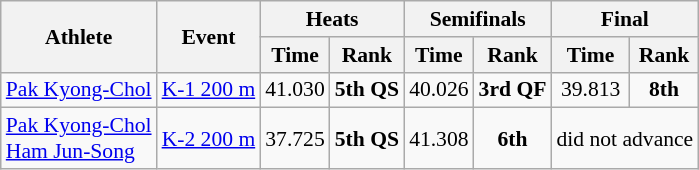<table class=wikitable style="font-size:90%">
<tr>
<th rowspan=2>Athlete</th>
<th rowspan=2>Event</th>
<th colspan=2>Heats</th>
<th colspan=2>Semifinals</th>
<th colspan=2>Final</th>
</tr>
<tr>
<th>Time</th>
<th>Rank</th>
<th>Time</th>
<th>Rank</th>
<th>Time</th>
<th>Rank</th>
</tr>
<tr>
<td><a href='#'>Pak Kyong-Chol</a></td>
<td><a href='#'>K-1 200 m</a></td>
<td align=center>41.030</td>
<td align=center><strong>5th QS</strong></td>
<td align=center>40.026</td>
<td align=center><strong>3rd QF</strong></td>
<td align=center>39.813</td>
<td align=center><strong>8th</strong></td>
</tr>
<tr>
<td><a href='#'>Pak Kyong-Chol</a><br><a href='#'>Ham Jun-Song</a></td>
<td><a href='#'>K-2 200 m</a></td>
<td align=center>37.725</td>
<td align=center><strong>5th QS</strong></td>
<td align=center>41.308</td>
<td align=center><strong>6th</strong></td>
<td align=center colspan=2>did not advance</td>
</tr>
</table>
